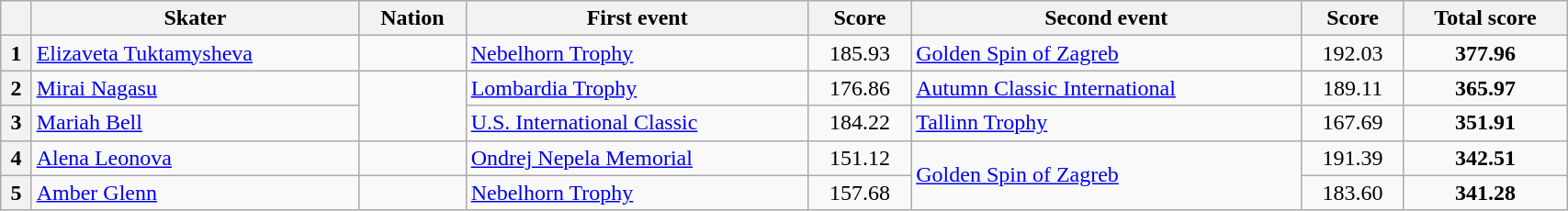<table class="wikitable unsortable" style="text-align:left; width:90%">
<tr>
<th scope="col"></th>
<th scope="col">Skater</th>
<th scope="col">Nation</th>
<th scope="col">First event</th>
<th scope="col">Score</th>
<th scope="col">Second event</th>
<th scope="col">Score</th>
<th scope="col">Total score</th>
</tr>
<tr>
<th scope="row">1</th>
<td><a href='#'>Elizaveta Tuktamysheva</a></td>
<td></td>
<td><a href='#'>Nebelhorn Trophy</a></td>
<td style="text-align:center">185.93</td>
<td><a href='#'>Golden Spin of Zagreb</a></td>
<td style="text-align:center">192.03</td>
<td style="text-align:center"><strong>377.96</strong></td>
</tr>
<tr>
<th scope="row">2</th>
<td><a href='#'>Mirai Nagasu</a></td>
<td rowspan="2"></td>
<td><a href='#'>Lombardia Trophy</a></td>
<td style="text-align:center">176.86</td>
<td><a href='#'>Autumn Classic International</a></td>
<td style="text-align:center">189.11</td>
<td style="text-align:center"><strong>365.97</strong></td>
</tr>
<tr>
<th scope="row">3</th>
<td><a href='#'>Mariah Bell</a></td>
<td><a href='#'>U.S. International Classic</a></td>
<td style="text-align:center">184.22</td>
<td><a href='#'>Tallinn Trophy</a></td>
<td style="text-align:center">167.69</td>
<td style="text-align:center"><strong>351.91</strong></td>
</tr>
<tr>
<th scope="row">4</th>
<td><a href='#'>Alena Leonova</a></td>
<td></td>
<td><a href='#'>Ondrej Nepela Memorial</a></td>
<td style="text-align:center">151.12</td>
<td rowspan="2"><a href='#'>Golden Spin of Zagreb</a></td>
<td style="text-align:center">191.39</td>
<td style="text-align:center"><strong>342.51</strong></td>
</tr>
<tr>
<th scope="row">5</th>
<td><a href='#'>Amber Glenn</a></td>
<td></td>
<td><a href='#'>Nebelhorn Trophy</a></td>
<td style="text-align:center">157.68</td>
<td style="text-align:center">183.60</td>
<td style="text-align:center"><strong>341.28</strong></td>
</tr>
</table>
